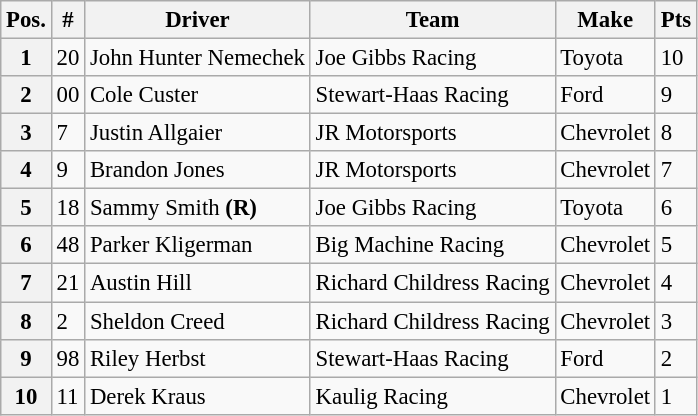<table class="wikitable" style="font-size:95%">
<tr>
<th>Pos.</th>
<th>#</th>
<th>Driver</th>
<th>Team</th>
<th>Make</th>
<th>Pts</th>
</tr>
<tr>
<th>1</th>
<td>20</td>
<td>John Hunter Nemechek</td>
<td>Joe Gibbs Racing</td>
<td>Toyota</td>
<td>10</td>
</tr>
<tr>
<th>2</th>
<td>00</td>
<td>Cole Custer</td>
<td>Stewart-Haas Racing</td>
<td>Ford</td>
<td>9</td>
</tr>
<tr>
<th>3</th>
<td>7</td>
<td>Justin Allgaier</td>
<td>JR Motorsports</td>
<td>Chevrolet</td>
<td>8</td>
</tr>
<tr>
<th>4</th>
<td>9</td>
<td>Brandon Jones</td>
<td>JR Motorsports</td>
<td>Chevrolet</td>
<td>7</td>
</tr>
<tr>
<th>5</th>
<td>18</td>
<td>Sammy Smith <strong>(R)</strong></td>
<td>Joe Gibbs Racing</td>
<td>Toyota</td>
<td>6</td>
</tr>
<tr>
<th>6</th>
<td>48</td>
<td>Parker Kligerman</td>
<td>Big Machine Racing</td>
<td>Chevrolet</td>
<td>5</td>
</tr>
<tr>
<th>7</th>
<td>21</td>
<td>Austin Hill</td>
<td>Richard Childress Racing</td>
<td>Chevrolet</td>
<td>4</td>
</tr>
<tr>
<th>8</th>
<td>2</td>
<td>Sheldon Creed</td>
<td>Richard Childress Racing</td>
<td>Chevrolet</td>
<td>3</td>
</tr>
<tr>
<th>9</th>
<td>98</td>
<td>Riley Herbst</td>
<td>Stewart-Haas Racing</td>
<td>Ford</td>
<td>2</td>
</tr>
<tr>
<th>10</th>
<td>11</td>
<td>Derek Kraus</td>
<td>Kaulig Racing</td>
<td>Chevrolet</td>
<td>1</td>
</tr>
</table>
